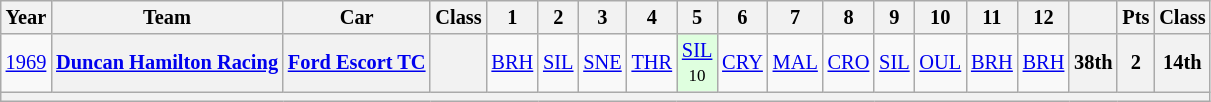<table class="wikitable" style="text-align:center; font-size:85%">
<tr>
<th>Year</th>
<th>Team</th>
<th>Car</th>
<th>Class</th>
<th>1</th>
<th>2</th>
<th>3</th>
<th>4</th>
<th>5</th>
<th>6</th>
<th>7</th>
<th>8</th>
<th>9</th>
<th>10</th>
<th>11</th>
<th>12</th>
<th></th>
<th>Pts</th>
<th>Class</th>
</tr>
<tr>
<td><a href='#'>1969</a></td>
<th><a href='#'>Duncan Hamilton Racing</a></th>
<th><a href='#'>Ford Escort TC</a></th>
<th><span></span></th>
<td><a href='#'>BRH</a></td>
<td><a href='#'>SIL</a></td>
<td><a href='#'>SNE</a></td>
<td><a href='#'>THR</a></td>
<td style="background:#DFFFDF;"><a href='#'>SIL</a><br><small>10</small></td>
<td><a href='#'>CRY</a></td>
<td><a href='#'>MAL</a></td>
<td><a href='#'>CRO</a></td>
<td><a href='#'>SIL</a></td>
<td><a href='#'>OUL</a></td>
<td><a href='#'>BRH</a></td>
<td><a href='#'>BRH</a></td>
<th>38th</th>
<th>2</th>
<th>14th</th>
</tr>
<tr>
<th colspan="19"></th>
</tr>
</table>
